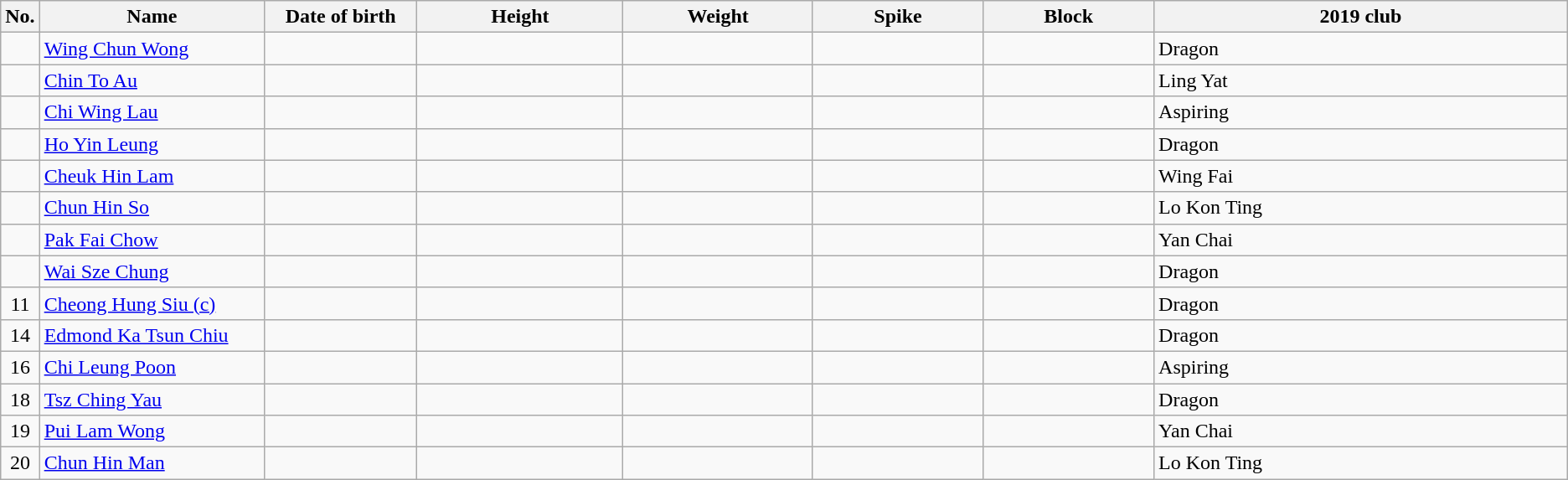<table class="wikitable sortable" style="text-align:center;">
<tr>
<th>No.</th>
<th style="width:12em">Name</th>
<th style="width:8em">Date of birth</th>
<th style="width:11em">Height</th>
<th style="width:10em">Weight</th>
<th style="width:9em">Spike</th>
<th style="width:9em">Block</th>
<th style="width:23em">2019 club</th>
</tr>
<tr>
<td></td>
<td align=left><a href='#'>Wing Chun Wong</a></td>
<td align=right></td>
<td></td>
<td></td>
<td></td>
<td></td>
<td align=left> Dragon</td>
</tr>
<tr>
<td></td>
<td align=left><a href='#'>Chin To Au</a></td>
<td align=right></td>
<td></td>
<td></td>
<td></td>
<td></td>
<td align=left> Ling Yat</td>
</tr>
<tr>
<td></td>
<td align=left><a href='#'>Chi Wing Lau</a></td>
<td align=right></td>
<td></td>
<td></td>
<td></td>
<td></td>
<td align=left> Aspiring</td>
</tr>
<tr>
<td></td>
<td align=left><a href='#'>Ho Yin Leung</a></td>
<td align=right></td>
<td></td>
<td></td>
<td></td>
<td></td>
<td align=left> Dragon</td>
</tr>
<tr>
<td></td>
<td align=left><a href='#'>Cheuk Hin Lam</a></td>
<td align=right></td>
<td></td>
<td></td>
<td></td>
<td></td>
<td align=left> Wing Fai</td>
</tr>
<tr>
<td></td>
<td align=left><a href='#'>Chun Hin So</a></td>
<td align=right></td>
<td></td>
<td></td>
<td></td>
<td></td>
<td align=left> Lo Kon Ting</td>
</tr>
<tr>
<td></td>
<td align=left><a href='#'>Pak Fai Chow</a></td>
<td align=right></td>
<td></td>
<td></td>
<td></td>
<td></td>
<td align=left> Yan Chai</td>
</tr>
<tr>
<td></td>
<td align=left><a href='#'>Wai Sze Chung</a></td>
<td align=right></td>
<td></td>
<td></td>
<td></td>
<td></td>
<td align=left> Dragon</td>
</tr>
<tr>
<td>11</td>
<td align=left><a href='#'>Cheong Hung Siu (c)</a></td>
<td align=right></td>
<td></td>
<td></td>
<td></td>
<td></td>
<td align=left> Dragon</td>
</tr>
<tr>
<td>14</td>
<td align=left><a href='#'>Edmond Ka Tsun Chiu</a></td>
<td align=right></td>
<td></td>
<td></td>
<td></td>
<td></td>
<td align=left> Dragon</td>
</tr>
<tr>
<td>16</td>
<td align=left><a href='#'>Chi Leung Poon</a></td>
<td align=right></td>
<td></td>
<td></td>
<td></td>
<td></td>
<td align=left> Aspiring</td>
</tr>
<tr>
<td>18</td>
<td align=left><a href='#'>Tsz Ching Yau</a></td>
<td align=right></td>
<td></td>
<td></td>
<td></td>
<td></td>
<td align=left> Dragon</td>
</tr>
<tr>
<td>19</td>
<td align=left><a href='#'>Pui Lam Wong</a></td>
<td align=right></td>
<td></td>
<td></td>
<td></td>
<td></td>
<td align=left> Yan Chai</td>
</tr>
<tr>
<td>20</td>
<td align=left><a href='#'>Chun Hin Man</a></td>
<td align=right></td>
<td></td>
<td></td>
<td></td>
<td></td>
<td align=left> Lo Kon Ting</td>
</tr>
</table>
